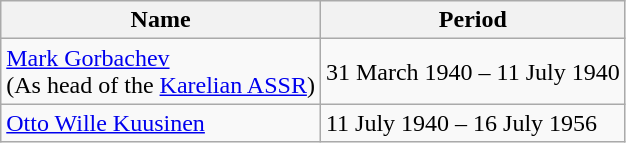<table class="wikitable">
<tr>
<th>Name</th>
<th>Period</th>
</tr>
<tr>
<td><a href='#'>Mark Gorbachev</a><br>(As head of the <a href='#'>Karelian ASSR</a>)</td>
<td>31 March 1940 – 11 July 1940</td>
</tr>
<tr>
<td><a href='#'>Otto Wille Kuusinen</a></td>
<td>11 July 1940 – 16 July 1956</td>
</tr>
</table>
